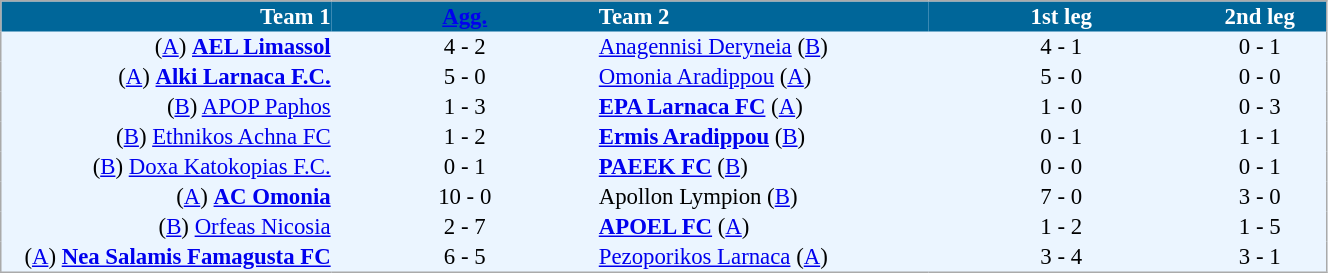<table cellspacing="0" style="background: #EBF5FF; border: 1px #aaa solid; border-collapse: collapse; font-size: 95%;" width=70%>
<tr bgcolor=#006699 style="color:white;">
<th width=25% align="right">Team 1</th>
<th width=20% align="center"><a href='#'>Agg.</a></th>
<th width=25% align="left">Team 2</th>
<th width=20% align="center">1st leg</th>
<th width=20% align="center">2nd leg</th>
</tr>
<tr>
<td align=right>(<a href='#'>A</a>) <strong><a href='#'>AEL Limassol</a></strong></td>
<td align=center>4 - 2</td>
<td align=left><a href='#'>Anagennisi Deryneia</a> (<a href='#'>B</a>)</td>
<td align=center>4 - 1</td>
<td align=center>0 - 1</td>
</tr>
<tr>
<td align=right>(<a href='#'>A</a>) <strong><a href='#'>Alki Larnaca F.C.</a></strong></td>
<td align=center>5 - 0</td>
<td align=left><a href='#'>Omonia Aradippou</a> (<a href='#'>A</a>)</td>
<td align=center>5 - 0</td>
<td align=center>0 - 0</td>
</tr>
<tr>
<td align=right>(<a href='#'>B</a>) <a href='#'>APOP Paphos</a></td>
<td align=center>1 - 3</td>
<td align=left><strong><a href='#'>EPA Larnaca FC</a></strong> (<a href='#'>A</a>)</td>
<td align=center>1 - 0</td>
<td align=center>0 - 3</td>
</tr>
<tr>
<td align=right>(<a href='#'>B</a>) <a href='#'>Ethnikos Achna FC</a></td>
<td align=center>1 - 2</td>
<td align=left><strong><a href='#'>Ermis Aradippou</a></strong> (<a href='#'>B</a>)</td>
<td align=center>0 - 1</td>
<td align=center>1 - 1</td>
</tr>
<tr>
<td align=right>(<a href='#'>B</a>) <a href='#'>Doxa Katokopias F.C.</a></td>
<td align=center>0 - 1</td>
<td align=left><strong><a href='#'>PAEEK FC</a></strong> (<a href='#'>B</a>)</td>
<td align=center>0 - 0</td>
<td align=center>0 - 1</td>
</tr>
<tr>
<td align=right>(<a href='#'>A</a>) <strong><a href='#'>AC Omonia</a></strong></td>
<td align=center>10 - 0</td>
<td align=left>Apollon Lympion (<a href='#'>B</a>)</td>
<td align=center>7 - 0</td>
<td align=center>3 - 0</td>
</tr>
<tr>
<td align=right>(<a href='#'>B</a>) <a href='#'>Orfeas Nicosia</a></td>
<td align=center>2 - 7</td>
<td align=left><strong><a href='#'>APOEL FC</a></strong> (<a href='#'>A</a>)</td>
<td align=center>1 - 2</td>
<td align=center>1 - 5</td>
</tr>
<tr>
<td align=right>(<a href='#'>A</a>) <strong><a href='#'>Nea Salamis Famagusta FC</a></strong></td>
<td align=center>6 - 5</td>
<td align=left><a href='#'>Pezoporikos Larnaca</a> (<a href='#'>A</a>)</td>
<td align=center>3 - 4</td>
<td align=center>3 - 1</td>
</tr>
<tr>
</tr>
</table>
